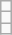<table class="wikitable">
<tr>
<td></td>
</tr>
<tr>
<td></td>
</tr>
<tr>
<td></td>
</tr>
</table>
